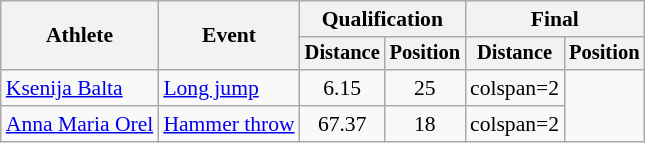<table class=wikitable style=font-size:90%>
<tr>
<th rowspan=2>Athlete</th>
<th rowspan=2>Event</th>
<th colspan=2>Qualification</th>
<th colspan=2>Final</th>
</tr>
<tr style=font-size:95%>
<th>Distance</th>
<th>Position</th>
<th>Distance</th>
<th>Position</th>
</tr>
<tr align=center>
<td align=left><a href='#'>Ksenija Balta</a></td>
<td align=left><a href='#'>Long jump</a></td>
<td>6.15</td>
<td>25</td>
<td>colspan=2 </td>
</tr>
<tr align=center>
<td align=left><a href='#'>Anna Maria Orel</a></td>
<td align=left><a href='#'>Hammer throw</a></td>
<td>67.37</td>
<td>18</td>
<td>colspan=2 </td>
</tr>
</table>
